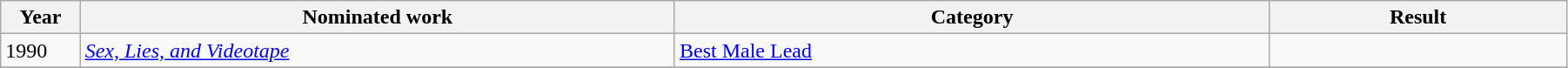<table width="95%" class="wikitable sortable">
<tr>
<th width="2%">Year</th>
<th width="20%">Nominated work</th>
<th width="20%">Category</th>
<th width="10%">Result</th>
</tr>
<tr>
<td>1990</td>
<td><em><a href='#'>Sex, Lies, and Videotape</a></em></td>
<td><a href='#'>Best Male Lead</a></td>
<td></td>
</tr>
<tr>
</tr>
</table>
